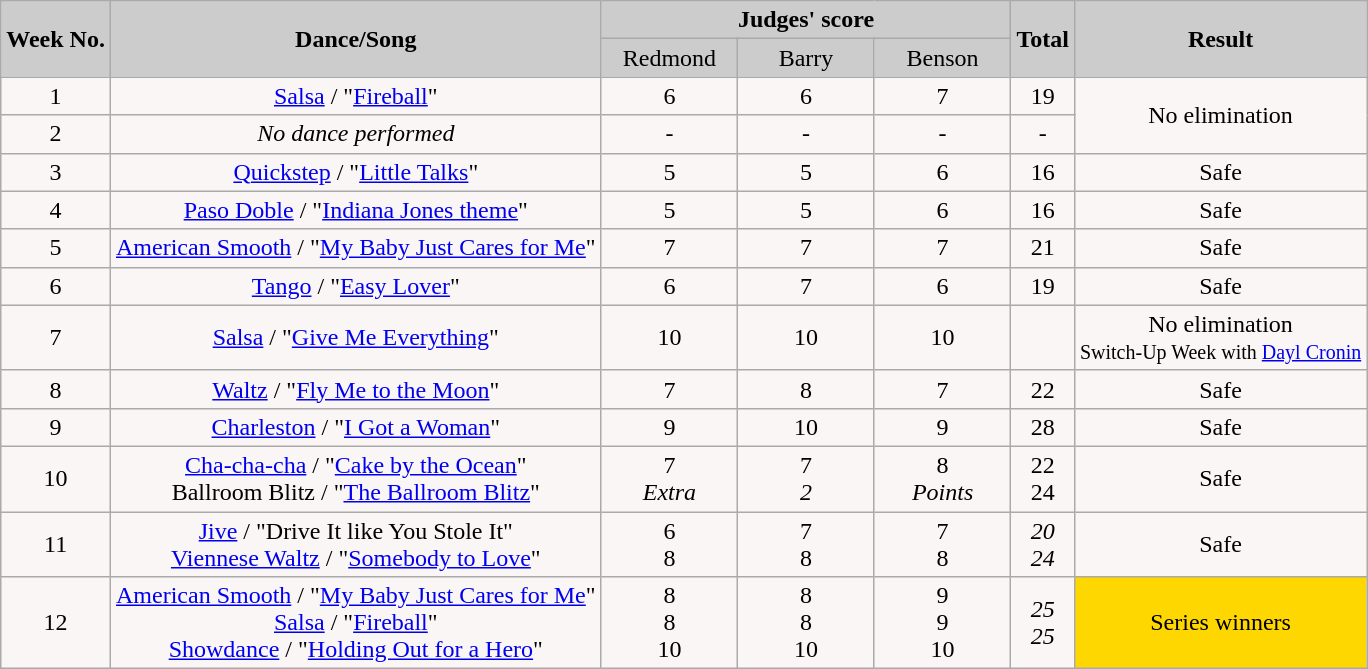<table class="wikitable collapsible">
<tr>
<th rowspan="2" style="background:#ccc; text-align:Center;"><strong>Week No.</strong></th>
<th rowspan="2" style="background:#ccc; text-align:Center;"><strong>Dance/Song</strong></th>
<th colspan="3" style="background:#ccc; text-align:Center;"><strong>Judges' score</strong></th>
<th rowspan="2" style="background:#ccc; text-align:Center;"><strong>Total</strong></th>
<th rowspan="2" style="background:#ccc; text-align:Center;"><strong>Result</strong></th>
</tr>
<tr style="text-align:center; background:#ccc;">
<td style="width:10%; ">Redmond</td>
<td style="width:10%; ">Barry</td>
<td style="width:10%; ">Benson</td>
</tr>
<tr style="text-align:center; background:#faf6f6;">
<td>1</td>
<td><a href='#'>Salsa</a> / "<a href='#'>Fireball</a>"</td>
<td>6</td>
<td>6</td>
<td>7</td>
<td>19</td>
<td rowspan="2">No elimination</td>
</tr>
<tr style="text-align:center; background:#faf6f6;">
<td>2</td>
<td><em>No dance performed</em></td>
<td>-</td>
<td>-</td>
<td>-</td>
<td>-</td>
</tr>
<tr style="text-align:center; background:#faf6f6;">
<td>3</td>
<td><a href='#'>Quickstep</a> / "<a href='#'>Little Talks</a>"</td>
<td>5</td>
<td>5</td>
<td>6</td>
<td>16</td>
<td>Safe</td>
</tr>
<tr style="text-align:center; background:#faf6f6;">
<td>4</td>
<td><a href='#'>Paso Doble</a> / "<a href='#'>Indiana Jones theme</a>"</td>
<td>5</td>
<td>5</td>
<td>6</td>
<td>16</td>
<td>Safe</td>
</tr>
<tr style="text-align:center; background:#faf6f6;">
<td>5</td>
<td><a href='#'>American Smooth</a> / "<a href='#'>My Baby Just Cares for Me</a>"</td>
<td>7</td>
<td>7</td>
<td>7</td>
<td>21</td>
<td>Safe</td>
</tr>
<tr style="text-align:center; background:#faf6f6;">
<td>6</td>
<td><a href='#'>Tango</a> / "<a href='#'>Easy Lover</a>"</td>
<td>6</td>
<td>7</td>
<td>6</td>
<td>19</td>
<td>Safe</td>
</tr>
<tr style="text-align:center; background:#faf6f6;">
<td>7</td>
<td><a href='#'>Salsa</a> / "<a href='#'>Give Me Everything</a>"</td>
<td>10</td>
<td>10</td>
<td>10</td>
<td></td>
<td>No elimination<br><small>Switch-Up Week with <a href='#'>Dayl Cronin</a></small></td>
</tr>
<tr style="text-align:center; background:#faf6f6">
<td>8</td>
<td><a href='#'>Waltz</a> / "<a href='#'>Fly Me to the Moon</a>"</td>
<td>7</td>
<td>8</td>
<td>7</td>
<td>22</td>
<td>Safe</td>
</tr>
<tr style="text-align:center; background:#faf6f6">
<td>9</td>
<td><a href='#'>Charleston</a> / "<a href='#'>I Got a Woman</a>"</td>
<td>9</td>
<td>10</td>
<td>9</td>
<td>28</td>
<td>Safe</td>
</tr>
<tr style="text-align:center; background:#faf6f6">
<td>10</td>
<td><a href='#'>Cha-cha-cha</a> / "<a href='#'>Cake by the Ocean</a>"<br>Ballroom Blitz / "<a href='#'>The Ballroom Blitz</a>"</td>
<td>7<br><em>Extra</em></td>
<td>7<br><em>2</em></td>
<td>8<br><em>Points</em></td>
<td>22<br>24</td>
<td>Safe</td>
</tr>
<tr style="text-align:center; background:#faf6f6">
<td>11</td>
<td><a href='#'>Jive</a> / "Drive It like You Stole It"<br><a href='#'>Viennese Waltz</a> / "<a href='#'>Somebody to Love</a>"</td>
<td>6<br>8</td>
<td>7<br>8</td>
<td>7<br>8</td>
<td><span><em>20</em></span><br><span><em>24</em></span></td>
<td>Safe</td>
</tr>
<tr style="text-align:center; background:#faf6f6">
<td>12</td>
<td><a href='#'>American Smooth</a> / "<a href='#'>My Baby Just Cares for Me</a>"<br><a href='#'>Salsa</a> / "<a href='#'>Fireball</a>"<br><a href='#'>Showdance</a> / "<a href='#'>Holding Out for a Hero</a>"</td>
<td>8<br>8<br>10</td>
<td>8<br>8<br>10</td>
<td>9<br>9<br>10</td>
<td><span><em>25</em></span><br><span><em>25</em></span><br></td>
<td rowspan="3" style="background:gold;">Series winners</td>
</tr>
</table>
